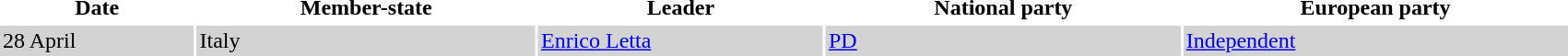<table border=0 cellpadding=2 cellspacing=2 width=90%>
<tr ----bgcolor=lightgrey>
<th>Date</th>
<th>Member-state</th>
<th>Leader</th>
<th>National party</th>
<th>European party</th>
</tr>
<tr ---- bgcolor=lightgrey>
<td>28 April</td>
<td>Italy</td>
<td><a href='#'>Enrico Letta</a></td>
<td><a href='#'>PD</a></td>
<td><a href='#'>Independent</a></td>
</tr>
</table>
